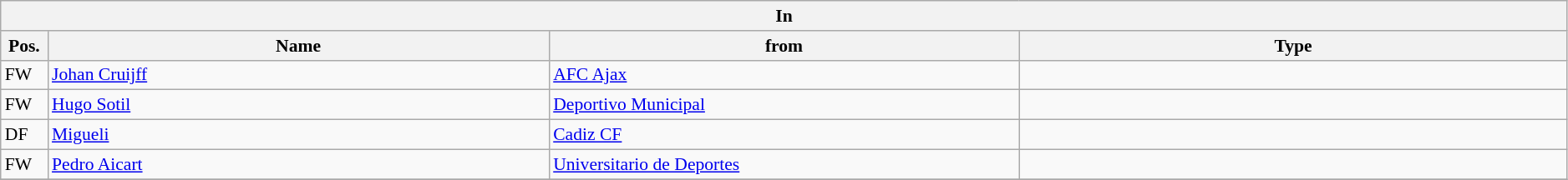<table class="wikitable" style="font-size:90%;width:99%;">
<tr>
<th colspan="4">In</th>
</tr>
<tr>
<th width=3%>Pos.</th>
<th width=32%>Name</th>
<th width=30%>from</th>
<th width=35%>Type</th>
</tr>
<tr>
<td>FW</td>
<td><a href='#'>Johan Cruijff</a></td>
<td><a href='#'>AFC Ajax</a></td>
<td></td>
</tr>
<tr>
<td>FW</td>
<td><a href='#'>Hugo Sotil</a></td>
<td><a href='#'>Deportivo Municipal</a></td>
<td></td>
</tr>
<tr>
<td>DF</td>
<td><a href='#'>Migueli</a></td>
<td><a href='#'>Cadiz CF</a></td>
<td></td>
</tr>
<tr>
<td>FW</td>
<td><a href='#'>Pedro Aicart</a></td>
<td><a href='#'>Universitario de Deportes</a></td>
<td></td>
</tr>
<tr>
</tr>
</table>
